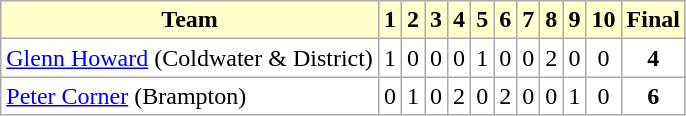<table class="wikitable">
<tr align=center bgcolor="#ffffcc">
<td><strong>Team</strong></td>
<td><strong>1</strong></td>
<td><strong>2</strong></td>
<td><strong>3</strong></td>
<td><strong>4</strong></td>
<td><strong>5</strong></td>
<td><strong>6</strong></td>
<td><strong>7</strong></td>
<td><strong>8</strong></td>
<td><strong>9</strong></td>
<td><strong>10</strong></td>
<td><strong>Final</strong></td>
</tr>
<tr align=center bgcolor="FFFFFF">
<td align=left width=230 nowrap><a href='#'>Glenn Howard</a> (Coldwater & District) </td>
<td>1</td>
<td>0</td>
<td>0</td>
<td>0</td>
<td>1</td>
<td>0</td>
<td>0</td>
<td>2</td>
<td>0</td>
<td>0</td>
<td><strong>4</strong></td>
</tr>
<tr align=center bgcolor="FFFFFF">
<td align=left width=230 nowrap><a href='#'>Peter Corner</a> (Brampton)</td>
<td>0</td>
<td>1</td>
<td>0</td>
<td>2</td>
<td>0</td>
<td>2</td>
<td>0</td>
<td>0</td>
<td>1</td>
<td>0</td>
<td><strong>6</strong></td>
</tr>
</table>
